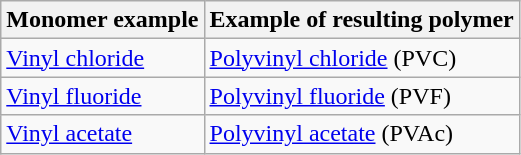<table class="wikitable">
<tr>
<th>Monomer example</th>
<th>Example of resulting polymer</th>
</tr>
<tr>
<td><a href='#'>Vinyl chloride</a></td>
<td><a href='#'>Polyvinyl chloride</a> (PVC)</td>
</tr>
<tr>
<td><a href='#'>Vinyl fluoride</a></td>
<td><a href='#'>Polyvinyl fluoride</a> (PVF)</td>
</tr>
<tr>
<td><a href='#'>Vinyl acetate</a></td>
<td><a href='#'>Polyvinyl acetate</a> (PVAc)</td>
</tr>
</table>
